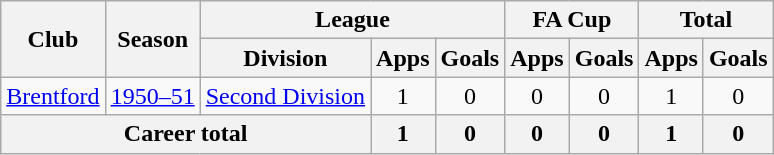<table class="wikitable" style="text-align: center;">
<tr>
<th rowspan="2">Club</th>
<th rowspan="2">Season</th>
<th colspan="3">League</th>
<th colspan="2">FA Cup</th>
<th colspan="2">Total</th>
</tr>
<tr>
<th>Division</th>
<th>Apps</th>
<th>Goals</th>
<th>Apps</th>
<th>Goals</th>
<th>Apps</th>
<th>Goals</th>
</tr>
<tr>
<td><a href='#'>Brentford</a></td>
<td><a href='#'>1950–51</a></td>
<td><a href='#'>Second Division</a></td>
<td>1</td>
<td>0</td>
<td>0</td>
<td>0</td>
<td>1</td>
<td>0</td>
</tr>
<tr>
<th colspan="3">Career total</th>
<th>1</th>
<th>0</th>
<th>0</th>
<th>0</th>
<th>1</th>
<th>0</th>
</tr>
</table>
